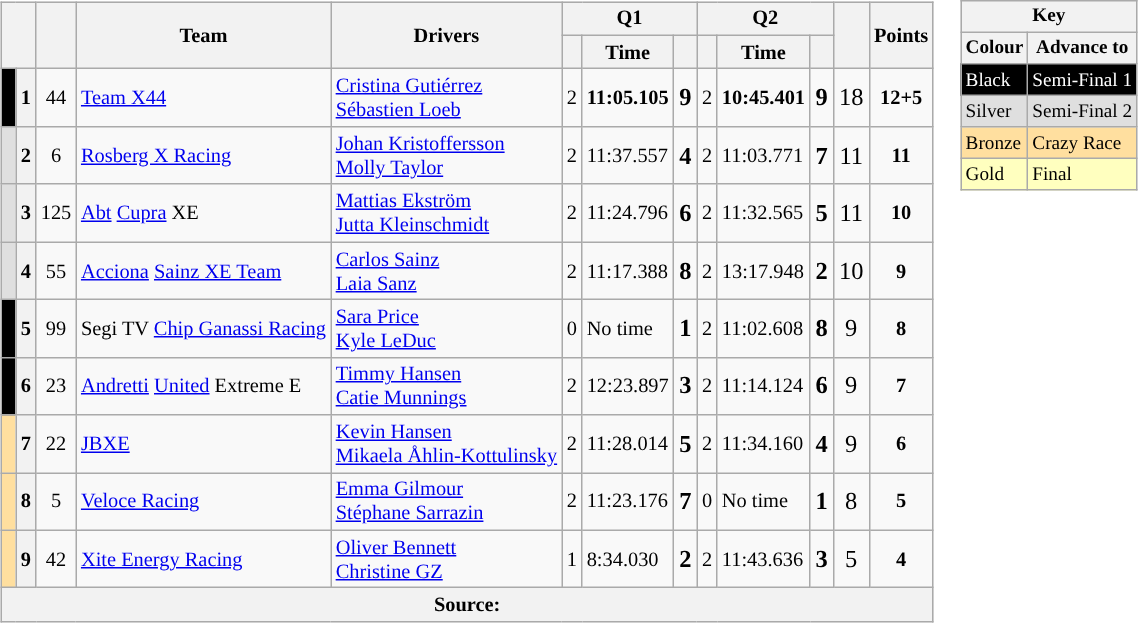<table>
<tr>
<td style="vertical-align:top;"><br><table class="wikitable sortable" style="font-size: 85%">
<tr>
<th scope="col" rowspan="2" colspan="2"></th>
<th scope="col" rowspan="2"></th>
<th scope="col" rowspan="2">Team</th>
<th scope="col" rowspan="2">Drivers</th>
<th scope="col" colspan="3">Q1</th>
<th scope="col" colspan="3">Q2</th>
<th scope="col" rowspan="2"></th>
<th scope="col" rowspan="2">Points</th>
</tr>
<tr class="sorttop">
<th></th>
<th>Time</th>
<th></th>
<th></th>
<th>Time</th>
<th></th>
</tr>
<tr>
<td style="background-color:#000000"> </td>
<th scope=row>1</th>
<td align=center>44</td>
<td> <a href='#'>Team X44</a></td>
<td> <a href='#'>Cristina Gutiérrez</a><br> <a href='#'>Sébastien Loeb</a></td>
<td data-sort-value="1">2</td>
<td data-sort-value="1"><strong>11:05.105</strong></td>
<td data-sort-value="1" align=center style="font-size: 120%"><strong>9</strong></td>
<td data-sort-value="1">2</td>
<td data-sort-value="1"><strong>10:45.401</strong></td>
<td data-sort-value="1" align=center style="font-size: 120%"><strong>9</strong></td>
<td data-sort-value="1" align=center style="font-size: 120%">18</td>
<td align=center><strong>12+5</strong></td>
</tr>
<tr>
<td style="background-color:#DFDFDF"> </td>
<th scope=row>2</th>
<td align=center>6</td>
<td> <a href='#'>Rosberg X Racing</a></td>
<td> <a href='#'>Johan Kristoffersson</a><br> <a href='#'>Molly Taylor</a></td>
<td data-sort-value="6">2</td>
<td data-sort-value="6">11:37.557</td>
<td data-sort-value="6" align=center style="font-size: 120%"><strong>4</strong></td>
<td data-sort-value="3">2</td>
<td data-sort-value="3">11:03.771</td>
<td data-sort-value="3" align=center style="font-size: 120%"><strong>7</strong></td>
<td data-sort-value="2" align=center style="font-size: 120%">11</td>
<td align=center><strong>11</strong></td>
</tr>
<tr>
<td style="background-color:#DFDFDF"> </td>
<th scope=row>3</th>
<td align=center>125</td>
<td> <a href='#'>Abt</a> <a href='#'>Cupra</a> XE</td>
<td> <a href='#'>Mattias Ekström</a><br> <a href='#'>Jutta Kleinschmidt</a></td>
<td data-sort-value="4">2</td>
<td data-sort-value="4">11:24.796</td>
<td data-sort-value="4" align=center style="font-size: 120%"><strong>6</strong></td>
<td data-sort-value="5">2</td>
<td data-sort-value="5">11:32.565</td>
<td data-sort-value="5" align=center style="font-size: 120%"><strong>5</strong></td>
<td data-sort-value="3" align=center style="font-size: 120%">11</td>
<td align=center><strong>10</strong></td>
</tr>
<tr>
<td style="background-color:#DFDFDF"> </td>
<th scope=row>4</th>
<td align=center>55</td>
<td> <a href='#'>Acciona</a>  <a href='#'>Sainz XE Team</a></td>
<td> <a href='#'>Carlos Sainz</a><br> <a href='#'>Laia Sanz</a></td>
<td data-sort-value="2">2</td>
<td data-sort-value="2">11:17.388</td>
<td data-sort-value="2" align=center style="font-size: 120%"><strong>8</strong></td>
<td data-sort-value="8">2</td>
<td data-sort-value="8">13:17.948</td>
<td data-sort-value="8" align=center style="font-size: 120%"><strong>2</strong></td>
<td data-sort-value="4" align=center style="font-size: 120%">10</td>
<td align=center><strong>9</strong></td>
</tr>
<tr>
<td style="background-color:#000000"> </td>
<th scope=row>5</th>
<td align=center>99</td>
<td> Segi TV <a href='#'>Chip Ganassi Racing</a></td>
<td> <a href='#'>Sara Price</a><br> <a href='#'>Kyle LeDuc</a></td>
<td data-sort-value="9">0</td>
<td data-sort-value="9">No time</td>
<td data-sort-value="9" align=center style="font-size: 120%"><strong>1</strong></td>
<td data-sort-value="2">2</td>
<td data-sort-value="2">11:02.608</td>
<td data-sort-value="2" align=center style="font-size: 120%"><strong>8</strong></td>
<td data-sort-value="5" align=center style="font-size: 120%">9</td>
<td align=center><strong>8</strong></td>
</tr>
<tr>
<td style="background-color:#000000"> </td>
<th scope=row>6</th>
<td align=center>23</td>
<td> <a href='#'>Andretti</a> <a href='#'>United</a> Extreme E</td>
<td> <a href='#'>Timmy Hansen</a><br> <a href='#'>Catie Munnings</a></td>
<td data-sort-value="7">2</td>
<td data-sort-value="7">12:23.897</td>
<td data-sort-value="7" align=center style="font-size: 120%"><strong>3</strong></td>
<td data-sort-value="4">2</td>
<td data-sort-value="4">11:14.124</td>
<td data-sort-value="4" align=center style="font-size: 120%"><strong>6</strong></td>
<td data-sort-value="6" align=center style="font-size: 120%">9</td>
<td align=center><strong>7</strong></td>
</tr>
<tr>
<td style="background-color:#FFDF9F"> </td>
<th scope=row>7</th>
<td align=center>22</td>
<td> <a href='#'>JBXE</a></td>
<td> <a href='#'>Kevin Hansen</a><br> <a href='#'>Mikaela Åhlin-Kottulinsky</a></td>
<td data-sort-value="5">2</td>
<td data-sort-value="5">11:28.014</td>
<td data-sort-value="5" align=center style="font-size: 120%"><strong>5</strong></td>
<td data-sort-value="6">2</td>
<td data-sort-value="6">11:34.160</td>
<td data-sort-value="6" align=center style="font-size: 120%"><strong>4</strong></td>
<td data-sort-value="7" align=center style="font-size: 120%">9</td>
<td align=center><strong>6</strong></td>
</tr>
<tr>
<td style="background-color:#FFDF9F"> </td>
<th scope=row>8</th>
<td align=center>5</td>
<td> <a href='#'>Veloce Racing</a></td>
<td> <a href='#'>Emma Gilmour</a><br> <a href='#'>Stéphane Sarrazin</a></td>
<td data-sort-value="3">2</td>
<td data-sort-value="3">11:23.176</td>
<td data-sort-value="3" align=center style="font-size: 120%"><strong>7</strong></td>
<td data-sort-value="9">0</td>
<td data-sort-value="9">No time</td>
<td data-sort-value="9" align=center style="font-size: 120%"><strong>1</strong></td>
<td data-sort-value="8" align=center style="font-size: 120%">8</td>
<td align=center><strong>5</strong></td>
</tr>
<tr>
<td style="background-color:#FFDF9F"> </td>
<th scope=row>9</th>
<td align=center>42</td>
<td> <a href='#'>Xite Energy Racing</a></td>
<td> <a href='#'>Oliver Bennett</a><br> <a href='#'>Christine GZ</a></td>
<td data-sort-value="8">1</td>
<td data-sort-value="8">8:34.030</td>
<td data-sort-value="8" align=center style="font-size: 120%"><strong>2</strong></td>
<td data-sort-value="7">2</td>
<td data-sort-value="7">11:43.636</td>
<td data-sort-value="7" align=center style="font-size: 120%"><strong>3</strong></td>
<td data-sort-value="9" align=center style="font-size: 120%">5</td>
<td align=center><strong>4</strong></td>
</tr>
<tr>
<th colspan="15">Source:</th>
</tr>
</table>
</td>
<td style="vertical-align:top;"><br><table style="margin-right:0; font-size:80%" class="wikitable">
<tr>
<th colspan=2>Key</th>
</tr>
<tr>
<th>Colour</th>
<th>Advance to</th>
</tr>
<tr style="background-color:#000000; color:#FFFFFF">
<td>Black</td>
<td>Semi-Final 1</td>
</tr>
<tr style="background-color:#DFDFDF">
<td>Silver</td>
<td>Semi-Final 2</td>
</tr>
<tr style="background-color:#FFDF9F">
<td>Bronze</td>
<td>Crazy Race</td>
</tr>
<tr style="background-color:#FFFFBF">
<td>Gold</td>
<td>Final</td>
</tr>
</table>
</td>
</tr>
</table>
